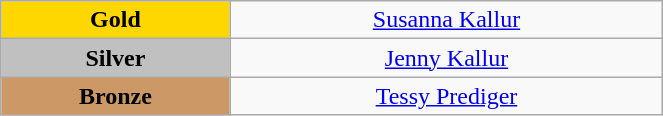<table class="wikitable" style="text-align:center; " width="35%">
<tr>
<td bgcolor="gold"><strong>Gold</strong></td>
<td><a href='#'>Susanna Kallur</a><br>  <small><em></em></small></td>
</tr>
<tr>
<td bgcolor="silver"><strong>Silver</strong></td>
<td><a href='#'>Jenny Kallur</a><br>  <small><em></em></small></td>
</tr>
<tr>
<td bgcolor="CC9966"><strong>Bronze</strong></td>
<td><a href='#'>Tessy Prediger</a><br>  <small><em></em></small></td>
</tr>
</table>
